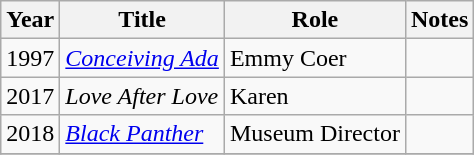<table class="wikitable sortable">
<tr>
<th>Year</th>
<th>Title</th>
<th>Role</th>
<th>Notes</th>
</tr>
<tr>
<td>1997</td>
<td><em><a href='#'>Conceiving Ada</a></em></td>
<td>Emmy Coer</td>
<td></td>
</tr>
<tr>
<td>2017</td>
<td><em>Love After Love</em></td>
<td>Karen</td>
<td></td>
</tr>
<tr>
<td>2018</td>
<td><em><a href='#'>Black Panther</a></em></td>
<td>Museum Director</td>
<td></td>
</tr>
<tr>
</tr>
</table>
